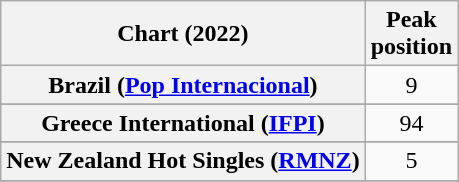<table class="wikitable sortable plainrowheaders" style="text-align:center">
<tr>
<th scope="col">Chart (2022)</th>
<th scope="col">Peak<br>position</th>
</tr>
<tr>
<th scope="row">Brazil (<a href='#'>Pop Internacional</a>)</th>
<td>9</td>
</tr>
<tr>
</tr>
<tr>
</tr>
<tr>
<th scope="row">Greece International (<a href='#'>IFPI</a>)</th>
<td>94</td>
</tr>
<tr>
</tr>
<tr>
<th scope="row">New Zealand Hot Singles (<a href='#'>RMNZ</a>)</th>
<td>5</td>
</tr>
<tr>
</tr>
<tr>
</tr>
<tr>
</tr>
<tr>
</tr>
</table>
